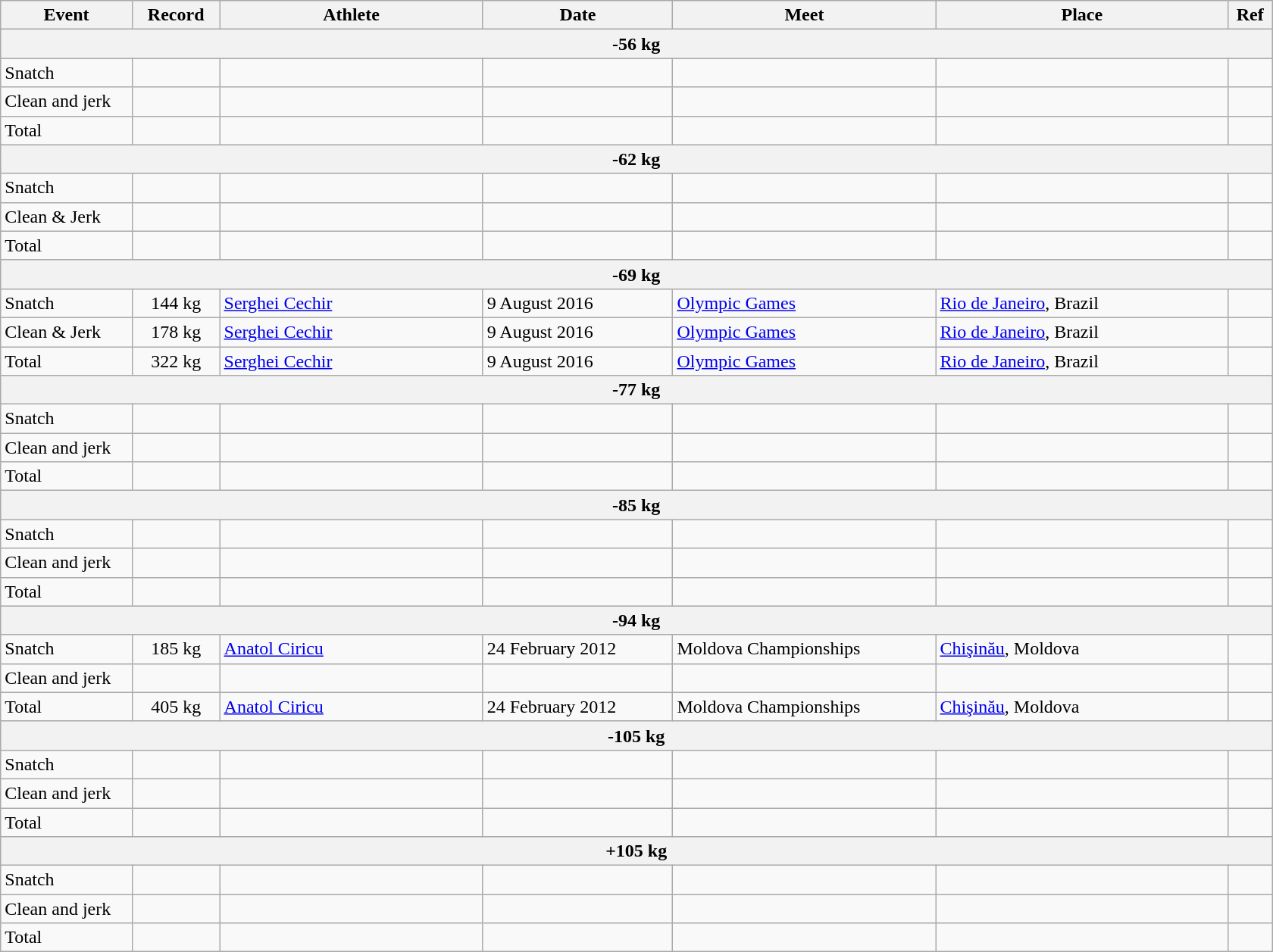<table class="wikitable">
<tr>
<th width=9%>Event</th>
<th width=6%>Record</th>
<th width=18%>Athlete</th>
<th width=13%>Date</th>
<th width=18%>Meet</th>
<th width=20%>Place</th>
<th width=3%>Ref</th>
</tr>
<tr bgcolor="#DDDDDD">
<th colspan="8">-56 kg</th>
</tr>
<tr>
<td>Snatch</td>
<td></td>
<td></td>
<td></td>
<td></td>
<td></td>
<td></td>
</tr>
<tr>
<td>Clean and jerk</td>
<td></td>
<td></td>
<td></td>
<td></td>
<td></td>
<td></td>
</tr>
<tr>
<td>Total</td>
<td></td>
<td></td>
<td></td>
<td></td>
<td></td>
<td></td>
</tr>
<tr bgcolor="#DDDDDD">
<th colspan="8">-62 kg</th>
</tr>
<tr>
<td>Snatch</td>
<td></td>
<td></td>
<td></td>
<td></td>
<td></td>
<td></td>
</tr>
<tr>
<td>Clean & Jerk</td>
<td></td>
<td></td>
<td></td>
<td></td>
<td></td>
<td></td>
</tr>
<tr>
<td>Total</td>
<td></td>
<td></td>
<td></td>
<td></td>
<td></td>
<td></td>
</tr>
<tr bgcolor="#DDDDDD">
<th colspan="8">-69 kg</th>
</tr>
<tr>
<td>Snatch</td>
<td align="center">144 kg</td>
<td><a href='#'>Serghei Cechir</a></td>
<td>9 August 2016</td>
<td><a href='#'>Olympic Games</a></td>
<td><a href='#'>Rio de Janeiro</a>, Brazil</td>
<td></td>
</tr>
<tr>
<td>Clean & Jerk</td>
<td align="center">178 kg</td>
<td><a href='#'>Serghei Cechir</a></td>
<td>9 August 2016</td>
<td><a href='#'>Olympic Games</a></td>
<td><a href='#'>Rio de Janeiro</a>, Brazil</td>
<td></td>
</tr>
<tr>
<td>Total</td>
<td align="center">322 kg</td>
<td><a href='#'>Serghei Cechir</a></td>
<td>9 August 2016</td>
<td><a href='#'>Olympic Games</a></td>
<td><a href='#'>Rio de Janeiro</a>, Brazil</td>
<td></td>
</tr>
<tr bgcolor="#DDDDDD">
<th colspan="8">-77 kg</th>
</tr>
<tr>
<td>Snatch</td>
<td></td>
<td></td>
<td></td>
<td></td>
<td></td>
<td></td>
</tr>
<tr>
<td>Clean and jerk</td>
<td></td>
<td></td>
<td></td>
<td></td>
<td></td>
<td></td>
</tr>
<tr>
<td>Total</td>
<td></td>
<td></td>
<td></td>
<td></td>
<td></td>
<td></td>
</tr>
<tr bgcolor="#DDDDDD">
<th colspan="8">-85 kg</th>
</tr>
<tr>
<td>Snatch</td>
<td></td>
<td></td>
<td></td>
<td></td>
<td></td>
<td></td>
</tr>
<tr>
<td>Clean and jerk</td>
<td></td>
<td></td>
<td></td>
<td></td>
<td></td>
<td></td>
</tr>
<tr>
<td>Total</td>
<td></td>
<td></td>
<td></td>
<td></td>
<td></td>
<td></td>
</tr>
<tr bgcolor="#DDDDDD">
<th colspan="8">-94 kg</th>
</tr>
<tr>
<td>Snatch</td>
<td align="center">185 kg</td>
<td><a href='#'>Anatol Ciricu</a></td>
<td>24 February 2012</td>
<td>Moldova Championships</td>
<td><a href='#'>Chişinău</a>, Moldova</td>
<td></td>
</tr>
<tr>
<td>Clean and jerk</td>
<td></td>
<td></td>
<td></td>
<td></td>
<td></td>
<td></td>
</tr>
<tr>
<td>Total</td>
<td align="center">405 kg</td>
<td><a href='#'>Anatol Ciricu</a></td>
<td>24 February 2012</td>
<td>Moldova Championships</td>
<td><a href='#'>Chişinău</a>, Moldova</td>
<td></td>
</tr>
<tr bgcolor="#DDDDDD">
<th colspan="8">-105 kg</th>
</tr>
<tr>
<td>Snatch</td>
<td></td>
<td></td>
<td></td>
<td></td>
<td></td>
<td></td>
</tr>
<tr>
<td>Clean and jerk</td>
<td></td>
<td></td>
<td></td>
<td></td>
<td></td>
<td></td>
</tr>
<tr>
<td>Total</td>
<td></td>
<td></td>
<td></td>
<td></td>
<td></td>
<td></td>
</tr>
<tr bgcolor="#DDDDDD">
<th colspan="8">+105 kg</th>
</tr>
<tr>
<td>Snatch</td>
<td></td>
<td></td>
<td></td>
<td></td>
<td></td>
<td></td>
</tr>
<tr>
<td>Clean and jerk</td>
<td></td>
<td></td>
<td></td>
<td></td>
<td></td>
<td></td>
</tr>
<tr>
<td>Total</td>
<td></td>
<td></td>
<td></td>
<td></td>
<td></td>
<td></td>
</tr>
</table>
